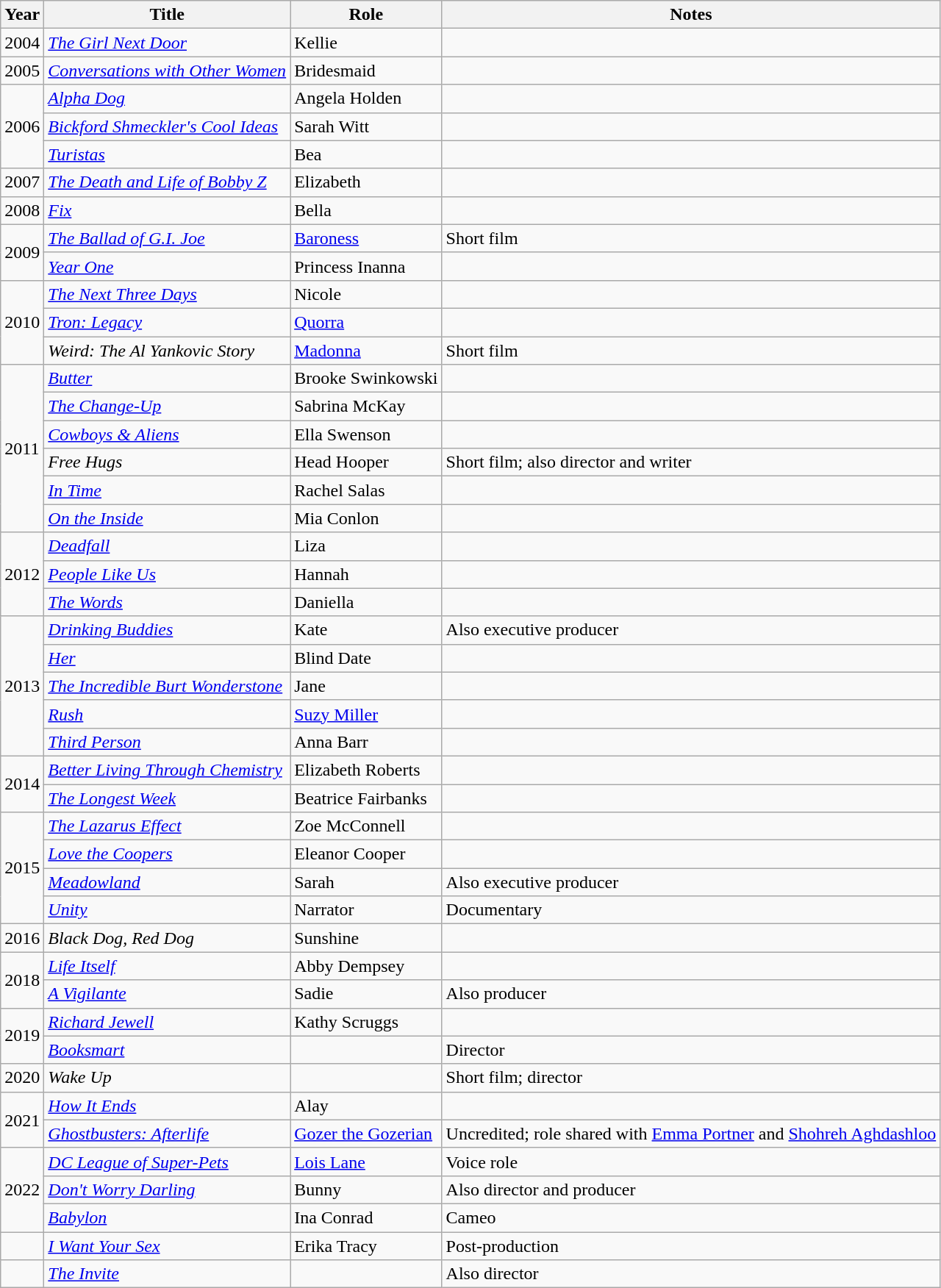<table class="wikitable sortable">
<tr>
<th>Year</th>
<th>Title</th>
<th>Role</th>
<th class="unsortable">Notes</th>
</tr>
<tr>
<td>2004</td>
<td data-sort-value="Girl Next Door, The"><em><a href='#'>The Girl Next Door</a></em></td>
<td>Kellie</td>
<td></td>
</tr>
<tr>
<td>2005</td>
<td><em><a href='#'>Conversations with Other Women</a></em></td>
<td>Bridesmaid</td>
<td></td>
</tr>
<tr>
<td rowspan="3">2006</td>
<td><em><a href='#'>Alpha Dog</a></em></td>
<td>Angela Holden</td>
<td></td>
</tr>
<tr>
<td><em><a href='#'>Bickford Shmeckler's Cool Ideas</a></em></td>
<td>Sarah Witt</td>
<td></td>
</tr>
<tr>
<td><em><a href='#'>Turistas</a></em></td>
<td>Bea</td>
<td></td>
</tr>
<tr>
<td>2007</td>
<td data-sort-value="Death and Life of Bobby Z, The"><em><a href='#'>The Death and Life of Bobby Z</a></em></td>
<td>Elizabeth</td>
<td></td>
</tr>
<tr>
<td>2008</td>
<td><em><a href='#'>Fix</a></em></td>
<td>Bella</td>
<td></td>
</tr>
<tr>
<td rowspan="2">2009</td>
<td data-sort-value="Ballad of G.I. Joe, The"><em><a href='#'>The Ballad of G.I. Joe</a></em></td>
<td><a href='#'>Baroness</a></td>
<td>Short film</td>
</tr>
<tr>
<td><em><a href='#'>Year One</a></em></td>
<td>Princess Inanna</td>
<td></td>
</tr>
<tr>
<td rowspan="3">2010</td>
<td data-sort-value="Next Three Days, The"><em><a href='#'>The Next Three Days</a></em></td>
<td>Nicole</td>
<td></td>
</tr>
<tr>
<td><em><a href='#'>Tron: Legacy</a></em></td>
<td><a href='#'>Quorra</a></td>
<td></td>
</tr>
<tr>
<td><em>Weird: The Al Yankovic Story</em></td>
<td><a href='#'>Madonna</a></td>
<td>Short film</td>
</tr>
<tr>
<td rowspan="6">2011</td>
<td><em><a href='#'>Butter</a></em></td>
<td>Brooke Swinkowski</td>
<td></td>
</tr>
<tr>
<td data-sort-value="Change-Up, The"><em><a href='#'>The Change-Up</a></em></td>
<td>Sabrina McKay</td>
<td></td>
</tr>
<tr>
<td><em><a href='#'>Cowboys & Aliens</a></em></td>
<td>Ella Swenson</td>
<td></td>
</tr>
<tr>
<td><em>Free Hugs</em></td>
<td>Head Hooper</td>
<td>Short film; also director and writer</td>
</tr>
<tr>
<td><em><a href='#'>In Time</a></em></td>
<td>Rachel Salas</td>
<td></td>
</tr>
<tr>
<td><em><a href='#'>On the Inside</a></em></td>
<td>Mia Conlon</td>
<td></td>
</tr>
<tr>
<td rowspan="3">2012</td>
<td><em><a href='#'>Deadfall</a></em></td>
<td>Liza</td>
<td></td>
</tr>
<tr>
<td><em><a href='#'>People Like Us</a></em></td>
<td>Hannah</td>
<td></td>
</tr>
<tr>
<td data-sort-value="Words, The"><em><a href='#'>The Words</a></em></td>
<td>Daniella</td>
<td></td>
</tr>
<tr>
<td rowspan="5">2013</td>
<td><em><a href='#'>Drinking Buddies</a></em></td>
<td>Kate</td>
<td>Also executive producer</td>
</tr>
<tr>
<td><em><a href='#'>Her</a></em></td>
<td>Blind Date</td>
<td></td>
</tr>
<tr>
<td data-sort-value="Incredible Burt Wonderstone, The"><em><a href='#'>The Incredible Burt Wonderstone</a></em></td>
<td>Jane</td>
<td></td>
</tr>
<tr>
<td><em><a href='#'>Rush</a></em></td>
<td><a href='#'>Suzy Miller</a></td>
<td></td>
</tr>
<tr>
<td><em><a href='#'>Third Person</a></em></td>
<td>Anna Barr</td>
<td></td>
</tr>
<tr>
<td rowspan="2">2014</td>
<td><em><a href='#'>Better Living Through Chemistry</a></em></td>
<td>Elizabeth Roberts</td>
<td></td>
</tr>
<tr>
<td data-sort-value="Longest Week, The"><em><a href='#'>The Longest Week</a></em></td>
<td>Beatrice Fairbanks</td>
<td></td>
</tr>
<tr>
<td rowspan="4">2015</td>
<td data-sort-value="Lazarus Effect, The"><em><a href='#'>The Lazarus Effect</a></em></td>
<td>Zoe McConnell</td>
<td></td>
</tr>
<tr>
<td><em><a href='#'>Love the Coopers</a></em></td>
<td>Eleanor Cooper</td>
<td></td>
</tr>
<tr>
<td><em><a href='#'>Meadowland</a></em></td>
<td>Sarah</td>
<td>Also executive producer</td>
</tr>
<tr>
<td><em><a href='#'>Unity</a></em></td>
<td>Narrator</td>
<td>Documentary</td>
</tr>
<tr>
<td>2016</td>
<td><em>Black Dog, Red Dog</em></td>
<td>Sunshine</td>
<td></td>
</tr>
<tr>
<td rowspan="2">2018</td>
<td><em><a href='#'>Life Itself</a></em></td>
<td>Abby Dempsey</td>
<td></td>
</tr>
<tr>
<td data-sort-value="Vigilante, A"><em><a href='#'>A Vigilante</a></em></td>
<td>Sadie</td>
<td>Also producer</td>
</tr>
<tr>
<td rowspan="2">2019</td>
<td><em><a href='#'>Richard Jewell</a></em></td>
<td>Kathy Scruggs</td>
<td></td>
</tr>
<tr>
<td><em><a href='#'>Booksmart</a></em></td>
<td></td>
<td>Director</td>
</tr>
<tr>
<td>2020</td>
<td><em>Wake Up</em></td>
<td></td>
<td>Short film; director</td>
</tr>
<tr>
<td rowspan="2">2021</td>
<td><em><a href='#'>How It Ends</a></em></td>
<td>Alay</td>
<td></td>
</tr>
<tr>
<td><em><a href='#'>Ghostbusters: Afterlife</a></em></td>
<td><a href='#'>Gozer the Gozerian</a></td>
<td>Uncredited; role shared with <a href='#'>Emma Portner</a> and <a href='#'>Shohreh Aghdashloo</a></td>
</tr>
<tr>
<td rowspan="3">2022</td>
<td><em><a href='#'>DC League of Super-Pets</a></em></td>
<td><a href='#'>Lois Lane</a></td>
<td>Voice role</td>
</tr>
<tr>
<td><em><a href='#'>Don't Worry Darling</a></em></td>
<td>Bunny</td>
<td>Also director and producer</td>
</tr>
<tr>
<td><em><a href='#'>Babylon</a></em></td>
<td>Ina Conrad</td>
<td>Cameo</td>
</tr>
<tr>
<td></td>
<td><em><a href='#'>I Want Your Sex</a></em></td>
<td>Erika Tracy</td>
<td>Post-production</td>
</tr>
<tr>
<td></td>
<td><em><a href='#'>The Invite</a></em></td>
<td></td>
<td>Also director</td>
</tr>
</table>
